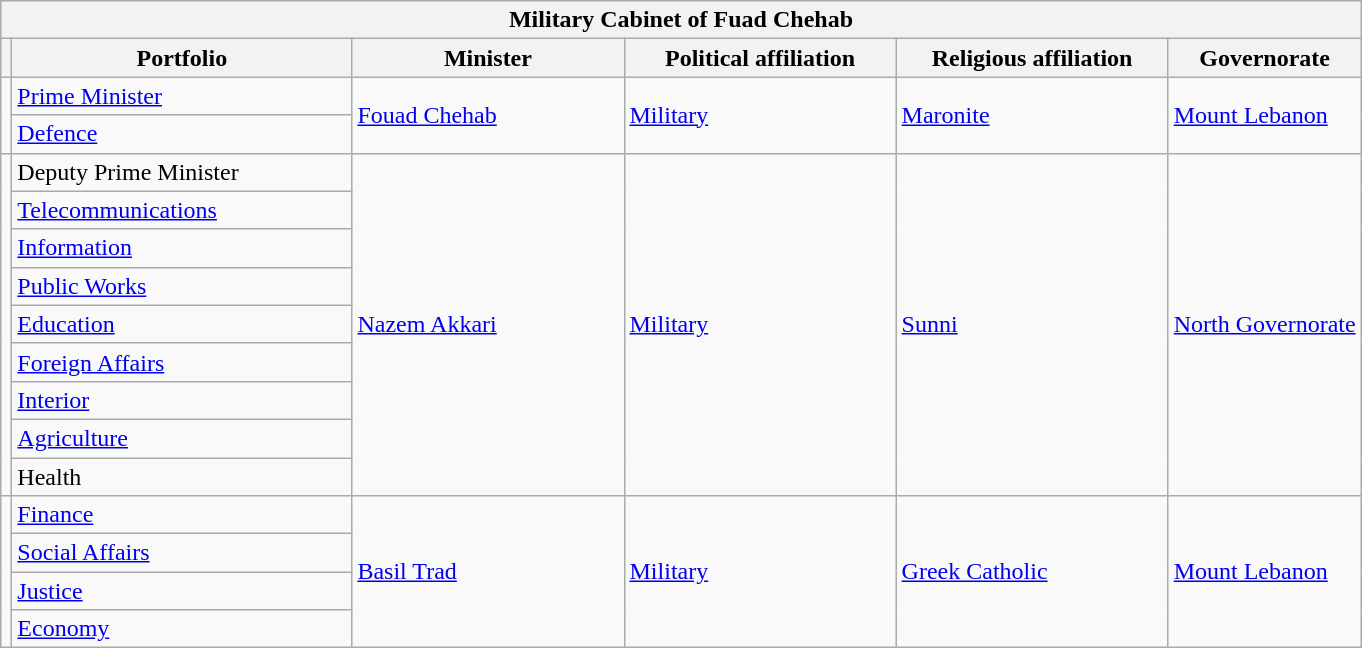<table class="wikitable sortable">
<tr>
<th colspan="6">Military Cabinet of Fuad Chehab</th>
</tr>
<tr>
<th></th>
<th width="25%">Portfolio</th>
<th width="20%">Minister</th>
<th width="20%">Political affiliation</th>
<th width="20%">Religious affiliation</th>
<th>Governorate</th>
</tr>
<tr>
<td rowspan="2"></td>
<td><a href='#'>Prime Minister</a></td>
<td rowspan="2"><a href='#'>Fouad Chehab</a></td>
<td rowspan="2"> <a href='#'>Military</a></td>
<td rowspan="2"><a href='#'>Maronite</a></td>
<td rowspan="2"><a href='#'>Mount Lebanon</a></td>
</tr>
<tr>
<td><a href='#'>Defence</a></td>
</tr>
<tr>
<td rowspan="9"></td>
<td>Deputy Prime Minister</td>
<td rowspan="9"><a href='#'>Nazem Akkari</a></td>
<td rowspan="9"> <a href='#'>Military</a></td>
<td rowspan="9"><a href='#'>Sunni</a></td>
<td rowspan="9"><a href='#'>North Governorate</a></td>
</tr>
<tr>
<td><a href='#'>Telecommunications</a></td>
</tr>
<tr>
<td><a href='#'>Information</a></td>
</tr>
<tr>
<td><a href='#'>Public Works</a></td>
</tr>
<tr>
<td><a href='#'>Education</a></td>
</tr>
<tr>
<td><a href='#'>Foreign Affairs</a></td>
</tr>
<tr>
<td><a href='#'>Interior</a></td>
</tr>
<tr>
<td><a href='#'>Agriculture</a></td>
</tr>
<tr>
<td>Health</td>
</tr>
<tr>
<td rowspan="4"></td>
<td><a href='#'>Finance</a></td>
<td rowspan="4"><a href='#'>Basil Trad</a></td>
<td rowspan="4"> <a href='#'>Military</a></td>
<td rowspan="4"><a href='#'>Greek Catholic</a></td>
<td rowspan="4"><a href='#'>Mount Lebanon</a></td>
</tr>
<tr>
<td><a href='#'>Social Affairs</a></td>
</tr>
<tr>
<td><a href='#'>Justice</a></td>
</tr>
<tr>
<td><a href='#'>Economy</a></td>
</tr>
</table>
